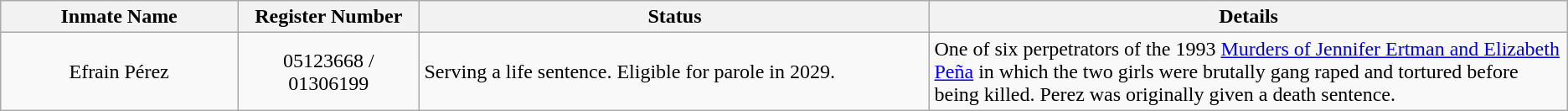<table class="wikitable sortable">
<tr>
<th width=13%>Inmate Name</th>
<th width=10%>Register Number</th>
<th width=28%>Status</th>
<th width=35%>Details</th>
</tr>
<tr>
<td style="text-align:center;">Efrain Pérez</td>
<td style="text-align:center;">05123668 / 01306199</td>
<td>Serving a life sentence. Eligible for parole in 2029.</td>
<td>One of six perpetrators of the 1993 <a href='#'>Murders of Jennifer Ertman and Elizabeth Peña</a> in which the two girls were brutally gang raped and tortured before being killed. Perez was originally given a death sentence.</td>
</tr>
</table>
